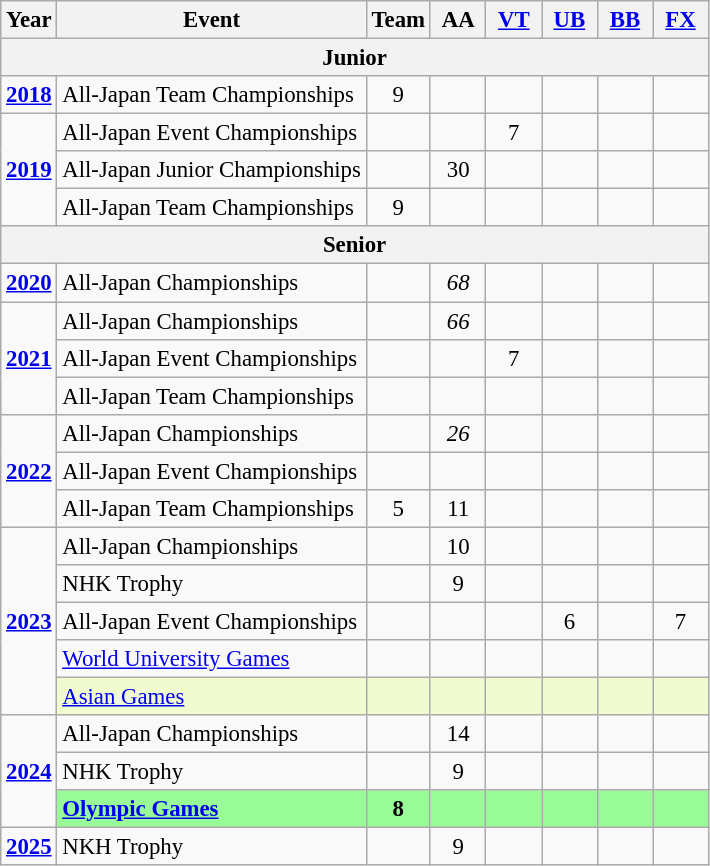<table class="wikitable" style="text-align:center; font-size:95%;">
<tr>
<th align=center>Year</th>
<th align=center>Event</th>
<th style="width:30px;">Team</th>
<th style="width:30px;">AA</th>
<th style="width:30px;"><a href='#'>VT</a></th>
<th style="width:30px;"><a href='#'>UB</a></th>
<th style="width:30px;"><a href='#'>BB</a></th>
<th style="width:30px;"><a href='#'>FX</a></th>
</tr>
<tr>
<th colspan="8"><strong>Junior</strong></th>
</tr>
<tr>
<td rowspan="1"><strong><a href='#'>2018</a></strong></td>
<td align=left>All-Japan Team Championships</td>
<td>9</td>
<td></td>
<td></td>
<td></td>
<td></td>
<td></td>
</tr>
<tr>
<td rowspan="3"><strong><a href='#'>2019</a></strong></td>
<td align=left>All-Japan Event Championships</td>
<td></td>
<td></td>
<td>7</td>
<td></td>
<td></td>
<td></td>
</tr>
<tr>
<td align=left>All-Japan Junior Championships</td>
<td></td>
<td>30</td>
<td></td>
<td></td>
<td></td>
<td></td>
</tr>
<tr>
<td align=left>All-Japan Team Championships</td>
<td>9</td>
<td></td>
<td></td>
<td></td>
<td></td>
<td></td>
</tr>
<tr>
<th colspan="8"><strong>Senior</strong></th>
</tr>
<tr>
<td rowspan="1"><strong><a href='#'>2020</a></strong></td>
<td align=left>All-Japan Championships</td>
<td></td>
<td><em>68</em></td>
<td></td>
<td></td>
<td></td>
<td></td>
</tr>
<tr>
<td rowspan="3"><strong><a href='#'>2021</a></strong></td>
<td align=left>All-Japan Championships</td>
<td></td>
<td><em>66</em></td>
<td></td>
<td></td>
<td></td>
<td></td>
</tr>
<tr>
<td align=left>All-Japan Event Championships</td>
<td></td>
<td></td>
<td>7</td>
<td></td>
<td></td>
<td></td>
</tr>
<tr>
<td align=left>All-Japan Team Championships</td>
<td></td>
<td></td>
<td></td>
<td></td>
<td></td>
<td></td>
</tr>
<tr>
<td rowspan="3"><strong><a href='#'>2022</a></strong></td>
<td align=left>All-Japan Championships</td>
<td></td>
<td><em>26</em></td>
<td></td>
<td></td>
<td></td>
<td></td>
</tr>
<tr>
<td align=left>All-Japan Event Championships</td>
<td></td>
<td></td>
<td></td>
<td></td>
<td></td>
<td></td>
</tr>
<tr>
<td align=left>All-Japan Team Championships</td>
<td>5</td>
<td>11</td>
<td></td>
<td></td>
<td></td>
<td></td>
</tr>
<tr>
<td rowspan="5"><strong><a href='#'>2023</a></strong></td>
<td align=left>All-Japan Championships</td>
<td></td>
<td>10</td>
<td></td>
<td></td>
<td></td>
<td></td>
</tr>
<tr>
<td align=left>NHK Trophy</td>
<td></td>
<td>9</td>
<td></td>
<td></td>
<td></td>
<td></td>
</tr>
<tr>
<td align=left>All-Japan Event Championships</td>
<td></td>
<td></td>
<td></td>
<td>6</td>
<td></td>
<td>7</td>
</tr>
<tr>
<td align=left><a href='#'>World University Games</a></td>
<td></td>
<td></td>
<td></td>
<td></td>
<td></td>
<td></td>
</tr>
<tr bgcolor=#f0fccf>
<td align=left><a href='#'>Asian Games</a></td>
<td></td>
<td></td>
<td></td>
<td></td>
<td></td>
<td></td>
</tr>
<tr>
<td rowspan="3"><strong><a href='#'>2024</a></strong></td>
<td align=left>All-Japan Championships</td>
<td></td>
<td>14</td>
<td></td>
<td></td>
<td></td>
<td></td>
</tr>
<tr>
<td align=left>NHK Trophy</td>
<td></td>
<td>9</td>
<td></td>
<td></td>
<td></td>
<td></td>
</tr>
<tr bgcolor=98FB98>
<td align=left><strong><a href='#'>Olympic Games</a></strong></td>
<td><strong>8</strong></td>
<td></td>
<td></td>
<td></td>
<td></td>
<td></td>
</tr>
<tr>
<td rowspan="1"><strong><a href='#'>2025</a></strong></td>
<td align=left>NKH Trophy</td>
<td></td>
<td>9</td>
<td></td>
<td></td>
<td></td>
<td></td>
</tr>
</table>
